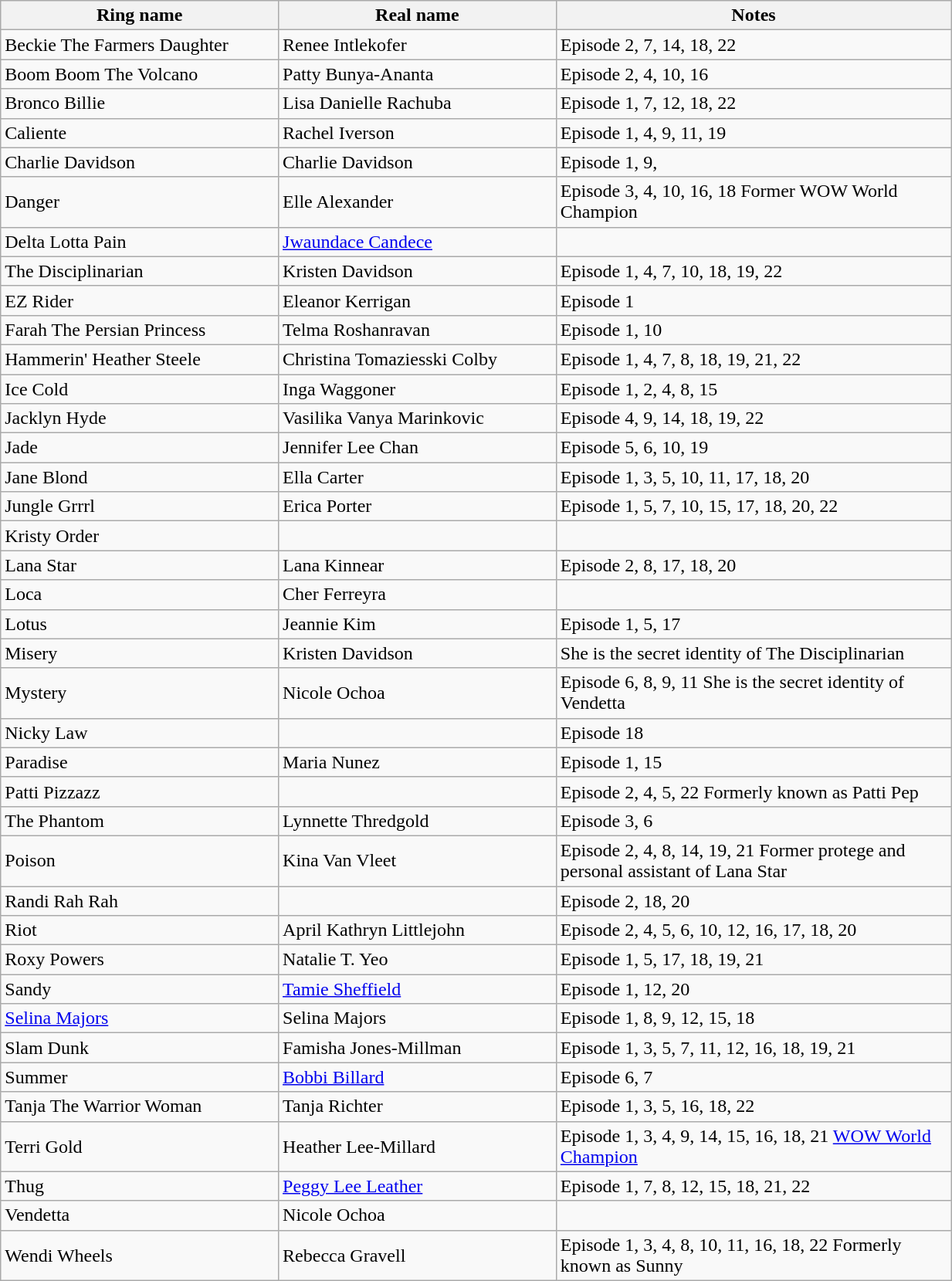<table class="wikitable sortable" style="width:65%;">
<tr>
<th width=19%>Ring name</th>
<th width=19%>Real name</th>
<th width=27%>Notes</th>
</tr>
<tr>
<td>Beckie The Farmers Daughter</td>
<td>Renee Intlekofer</td>
<td>Episode 2, 7, 14, 18, 22</td>
</tr>
<tr>
<td>Boom Boom The Volcano</td>
<td>Patty Bunya-Ananta</td>
<td>Episode 2, 4, 10, 16</td>
</tr>
<tr>
<td>Bronco Billie</td>
<td>Lisa Danielle Rachuba</td>
<td>Episode 1, 7, 12, 18, 22</td>
</tr>
<tr>
<td>Caliente</td>
<td>Rachel Iverson</td>
<td>Episode 1, 4, 9, 11, 19</td>
</tr>
<tr>
<td>Charlie Davidson</td>
<td>Charlie Davidson</td>
<td>Episode 1, 9,</td>
</tr>
<tr>
<td>Danger</td>
<td>Elle Alexander</td>
<td>Episode 3, 4, 10, 16, 18  Former WOW World Champion</td>
</tr>
<tr>
<td>Delta Lotta Pain</td>
<td><a href='#'>Jwaundace Candece</a></td>
<td></td>
</tr>
<tr>
<td>The Disciplinarian</td>
<td>Kristen Davidson</td>
<td>Episode 1, 4, 7, 10, 18, 19, 22</td>
</tr>
<tr>
<td>EZ Rider</td>
<td>Eleanor Kerrigan</td>
<td>Episode 1</td>
</tr>
<tr>
<td>Farah The Persian Princess</td>
<td>Telma Roshanravan</td>
<td>Episode 1, 10</td>
</tr>
<tr>
<td>Hammerin' Heather Steele</td>
<td>Christina Tomaziesski Colby</td>
<td>Episode 1, 4, 7, 8, 18, 19, 21, 22</td>
</tr>
<tr>
<td>Ice Cold</td>
<td>Inga Waggoner</td>
<td>Episode 1, 2, 4, 8, 15</td>
</tr>
<tr>
<td>Jacklyn Hyde</td>
<td>Vasilika Vanya Marinkovic</td>
<td>Episode 4, 9, 14, 18, 19, 22</td>
</tr>
<tr>
<td>Jade</td>
<td>Jennifer Lee Chan</td>
<td>Episode 5, 6, 10, 19</td>
</tr>
<tr>
<td>Jane Blond</td>
<td>Ella Carter</td>
<td>Episode 1, 3, 5, 10, 11, 17, 18, 20</td>
</tr>
<tr>
<td>Jungle Grrrl</td>
<td>Erica Porter</td>
<td>Episode 1, 5, 7, 10, 15, 17, 18, 20, 22</td>
</tr>
<tr>
<td>Kristy Order</td>
<td></td>
<td></td>
</tr>
<tr>
<td>Lana Star</td>
<td>Lana Kinnear</td>
<td>Episode 2, 8, 17, 18, 20</td>
</tr>
<tr>
<td>Loca</td>
<td>Cher Ferreyra</td>
<td></td>
</tr>
<tr>
<td>Lotus</td>
<td>Jeannie Kim</td>
<td>Episode 1, 5, 17</td>
</tr>
<tr>
<td>Misery</td>
<td>Kristen Davidson</td>
<td>She is the secret identity of The Disciplinarian</td>
</tr>
<tr>
<td>Mystery</td>
<td>Nicole Ochoa</td>
<td>Episode 6, 8, 9, 11  She is the secret identity of Vendetta</td>
</tr>
<tr>
<td>Nicky Law</td>
<td></td>
<td>Episode 18</td>
</tr>
<tr>
<td>Paradise</td>
<td>Maria Nunez</td>
<td>Episode 1, 15</td>
</tr>
<tr>
<td>Patti Pizzazz</td>
<td></td>
<td>Episode 2, 4, 5, 22  Formerly known as Patti Pep</td>
</tr>
<tr>
<td>The Phantom</td>
<td>Lynnette Thredgold</td>
<td>Episode 3, 6</td>
</tr>
<tr>
<td>Poison</td>
<td>Kina Van Vleet</td>
<td>Episode 2, 4, 8, 14, 19, 21  Former protege and personal assistant of Lana Star</td>
</tr>
<tr>
<td>Randi Rah Rah</td>
<td></td>
<td>Episode 2, 18, 20</td>
</tr>
<tr>
<td>Riot</td>
<td>April Kathryn Littlejohn</td>
<td>Episode 2, 4, 5, 6, 10, 12, 16, 17, 18, 20</td>
</tr>
<tr>
<td>Roxy Powers</td>
<td>Natalie T. Yeo</td>
<td>Episode 1, 5, 17, 18, 19, 21</td>
</tr>
<tr>
<td>Sandy</td>
<td><a href='#'>Tamie Sheffield</a></td>
<td>Episode 1, 12, 20</td>
</tr>
<tr>
<td><a href='#'>Selina Majors</a></td>
<td>Selina Majors</td>
<td>Episode 1, 8, 9, 12, 15, 18</td>
</tr>
<tr>
<td>Slam Dunk</td>
<td>Famisha Jones-Millman</td>
<td>Episode 1, 3, 5, 7, 11, 12, 16, 18, 19, 21</td>
</tr>
<tr>
<td>Summer</td>
<td><a href='#'>Bobbi Billard</a></td>
<td>Episode 6, 7</td>
</tr>
<tr>
<td>Tanja The Warrior Woman</td>
<td>Tanja Richter</td>
<td>Episode 1, 3, 5, 16, 18, 22</td>
</tr>
<tr>
<td>Terri Gold</td>
<td>Heather Lee-Millard</td>
<td>Episode 1, 3, 4, 9, 14, 15, 16, 18, 21  <a href='#'>WOW World Champion</a></td>
</tr>
<tr>
<td>Thug</td>
<td><a href='#'>Peggy Lee Leather</a></td>
<td>Episode 1, 7, 8, 12, 15, 18, 21, 22</td>
</tr>
<tr>
<td>Vendetta</td>
<td>Nicole Ochoa</td>
<td></td>
</tr>
<tr>
<td>Wendi Wheels</td>
<td>Rebecca Gravell</td>
<td>Episode 1, 3, 4, 8, 10, 11, 16, 18, 22  Formerly known as Sunny</td>
</tr>
</table>
